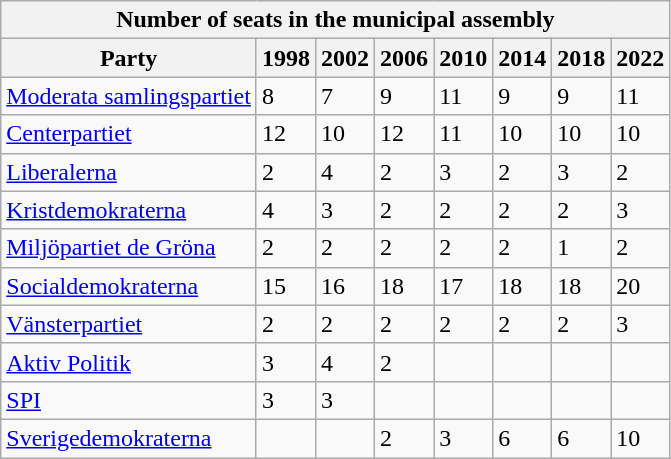<table class="wikitable">
<tr>
<th colspan=8>Number of seats in the municipal assembly</th>
</tr>
<tr>
<th>Party</th>
<th>1998</th>
<th>2002</th>
<th>2006</th>
<th>2010</th>
<th>2014</th>
<th>2018</th>
<th>2022</th>
</tr>
<tr>
<td><a href='#'>Moderata samlingspartiet</a></td>
<td>8</td>
<td>7</td>
<td>9</td>
<td>11</td>
<td>9</td>
<td>9</td>
<td>11</td>
</tr>
<tr>
<td><a href='#'>Centerpartiet</a></td>
<td>12</td>
<td>10</td>
<td>12</td>
<td>11</td>
<td>10</td>
<td>10</td>
<td>10</td>
</tr>
<tr>
<td><a href='#'>Liberalerna</a></td>
<td>2</td>
<td>4</td>
<td>2</td>
<td>3</td>
<td>2</td>
<td>3</td>
<td>2</td>
</tr>
<tr>
<td><a href='#'>Kristdemokraterna</a></td>
<td>4</td>
<td>3</td>
<td>2</td>
<td>2</td>
<td>2</td>
<td>2</td>
<td>3</td>
</tr>
<tr>
<td><a href='#'>Miljöpartiet de Gröna</a></td>
<td>2</td>
<td>2</td>
<td>2</td>
<td>2</td>
<td>2</td>
<td>1</td>
<td>2</td>
</tr>
<tr>
<td><a href='#'>Socialdemokraterna</a></td>
<td>15</td>
<td>16</td>
<td>18</td>
<td>17</td>
<td>18</td>
<td>18</td>
<td>20</td>
</tr>
<tr>
<td><a href='#'>Vänsterpartiet</a></td>
<td>2</td>
<td>2</td>
<td>2</td>
<td>2</td>
<td>2</td>
<td>2</td>
<td>3</td>
</tr>
<tr>
<td><a href='#'>Aktiv Politik</a></td>
<td>3</td>
<td>4</td>
<td>2</td>
<td></td>
<td></td>
<td></td>
<td></td>
</tr>
<tr>
<td><a href='#'>SPI</a></td>
<td>3</td>
<td>3</td>
<td></td>
<td></td>
<td></td>
<td></td>
<td></td>
</tr>
<tr>
<td><a href='#'>Sverigedemokraterna</a></td>
<td></td>
<td></td>
<td>2</td>
<td>3</td>
<td>6</td>
<td>6</td>
<td>10</td>
</tr>
</table>
